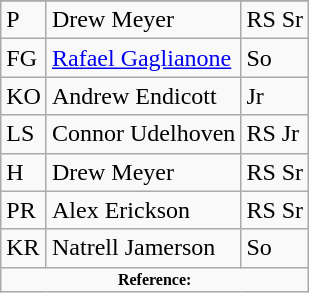<table class="wikitable">
<tr>
</tr>
<tr>
<td>P</td>
<td>Drew Meyer</td>
<td>RS Sr</td>
</tr>
<tr>
<td>FG</td>
<td><a href='#'>Rafael Gaglianone</a></td>
<td>So</td>
</tr>
<tr>
<td>KO</td>
<td>Andrew Endicott</td>
<td>Jr</td>
</tr>
<tr>
<td>LS</td>
<td>Connor Udelhoven</td>
<td>RS Jr</td>
</tr>
<tr>
<td>H</td>
<td>Drew Meyer</td>
<td>RS Sr</td>
</tr>
<tr>
<td>PR</td>
<td>Alex Erickson</td>
<td>RS Sr</td>
</tr>
<tr>
<td>KR</td>
<td>Natrell Jamerson</td>
<td>So</td>
</tr>
<tr>
<td colspan="3"  style="font-size:8pt; text-align:center;"><strong>Reference:</strong></td>
</tr>
</table>
